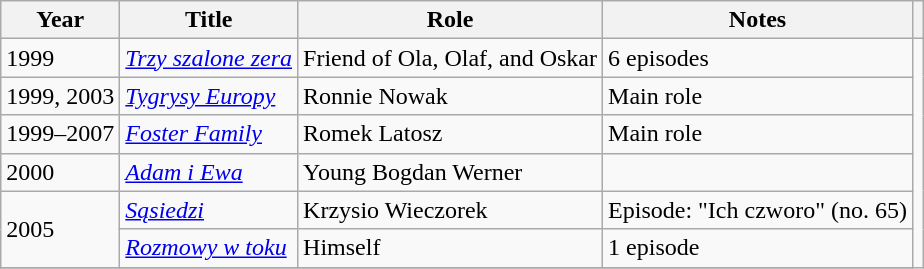<table class="wikitable plainrowheaders sortable">
<tr>
<th scope="col">Year</th>
<th scope="col">Title</th>
<th scope="col">Role</th>
<th scope="col" class="unsortable">Notes</th>
<th scope="col" class="unsortable"></th>
</tr>
<tr>
<td>1999</td>
<td><em><a href='#'>Trzy szalone zera</a></em></td>
<td>Friend of Ola, Olaf, and Oskar</td>
<td>6 episodes</td>
<td rowspan=20></td>
</tr>
<tr>
<td>1999, 2003</td>
<td><em><a href='#'>Tygrysy Europy</a></em></td>
<td>Ronnie Nowak</td>
<td>Main role</td>
</tr>
<tr>
<td>1999–2007</td>
<td><em><a href='#'>Foster Family</a></em></td>
<td>Romek Latosz</td>
<td>Main role</td>
</tr>
<tr>
<td>2000</td>
<td><em><a href='#'>Adam i Ewa</a></em></td>
<td>Young Bogdan Werner</td>
</tr>
<tr>
<td rowspan=2>2005</td>
<td><em><a href='#'>Sąsiedzi</a></em></td>
<td>Krzysio Wieczorek</td>
<td>Episode: "Ich czworo" (no. 65)</td>
</tr>
<tr>
<td><em><a href='#'>Rozmowy w toku</a></em></td>
<td>Himself</td>
<td>1 episode</td>
</tr>
<tr>
</tr>
</table>
